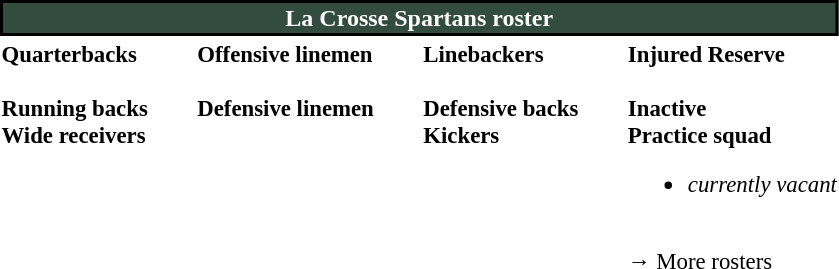<table class="toccolours" style="text-align: left;">
<tr>
<th colspan="7" style="text-align:center; background-color:#324C3F; color:white; border:2px solid #000000;">La Crosse Spartans roster</th>
</tr>
<tr>
<td style="font-size: 95%;vertical-align:top;"><strong>Quarterbacks</strong><br>
<br><strong>Running backs</strong>

<br><strong>Wide receivers</strong>



</td>
<td style="width: 25px;"></td>
<td style="font-size: 95%;vertical-align:top;"><strong>Offensive linemen</strong><br>


<br><strong>Defensive linemen</strong>



</td>
<td style="width: 25px;"></td>
<td style="font-size: 95%;vertical-align:top;"><strong>Linebackers</strong><br><br><strong>Defensive backs</strong>





<br><strong>Kickers</strong>


</td>
<td style="width: 25px;"></td>
<td style="font-size: 95%;vertical-align:top;"><strong>Injured Reserve</strong><br>


<br><strong>Inactive</strong>






<br><strong>Practice squad</strong><ul><li><em>currently vacant</em></li></ul><br>→ More rosters</td>
</tr>
<tr>
</tr>
</table>
